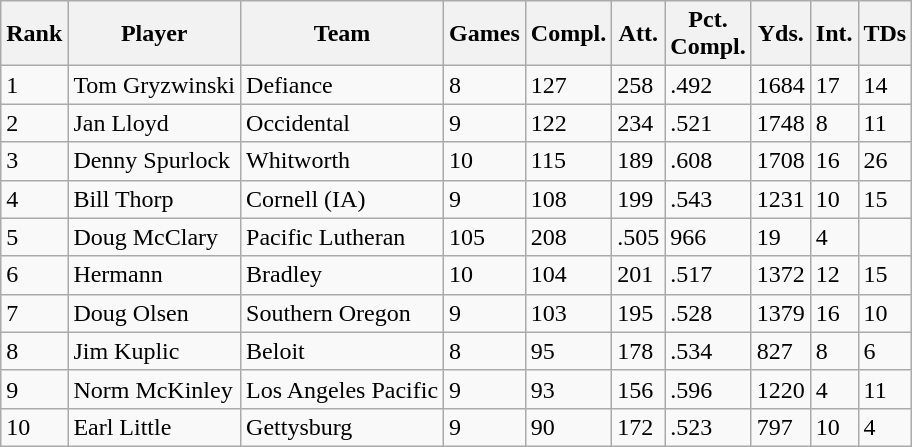<table class="wikitable sortable">
<tr>
<th>Rank</th>
<th>Player</th>
<th>Team</th>
<th>Games</th>
<th>Compl.</th>
<th>Att.</th>
<th>Pct.<br>Compl.</th>
<th>Yds.</th>
<th>Int.</th>
<th>TDs</th>
</tr>
<tr>
<td>1</td>
<td>Tom Gryzwinski</td>
<td>Defiance</td>
<td>8</td>
<td>127</td>
<td>258</td>
<td>.492</td>
<td>1684</td>
<td>17</td>
<td>14</td>
</tr>
<tr>
<td>2</td>
<td>Jan Lloyd</td>
<td>Occidental</td>
<td>9</td>
<td>122</td>
<td>234</td>
<td>.521</td>
<td>1748</td>
<td>8</td>
<td>11</td>
</tr>
<tr>
<td>3</td>
<td>Denny Spurlock</td>
<td>Whitworth</td>
<td>10</td>
<td>115</td>
<td>189</td>
<td>.608</td>
<td>1708</td>
<td>16</td>
<td>26</td>
</tr>
<tr>
<td>4</td>
<td>Bill Thorp</td>
<td>Cornell (IA)</td>
<td>9</td>
<td>108</td>
<td>199</td>
<td>.543</td>
<td>1231</td>
<td>10</td>
<td>15</td>
</tr>
<tr>
<td>5</td>
<td>Doug McClary</td>
<td>Pacific Lutheran</td>
<td 8>105</td>
<td>208</td>
<td>.505</td>
<td>966</td>
<td>19</td>
<td>4</td>
</tr>
<tr>
<td>6</td>
<td>Hermann</td>
<td>Bradley</td>
<td>10</td>
<td>104</td>
<td>201</td>
<td>.517</td>
<td>1372</td>
<td>12</td>
<td>15</td>
</tr>
<tr>
<td>7</td>
<td>Doug Olsen</td>
<td>Southern Oregon</td>
<td>9</td>
<td>103</td>
<td>195</td>
<td>.528</td>
<td>1379</td>
<td>16</td>
<td>10</td>
</tr>
<tr>
<td>8</td>
<td>Jim Kuplic</td>
<td>Beloit</td>
<td>8</td>
<td>95</td>
<td>178</td>
<td>.534</td>
<td>827</td>
<td>8</td>
<td>6</td>
</tr>
<tr>
<td>9</td>
<td>Norm McKinley</td>
<td>Los Angeles Pacific</td>
<td>9</td>
<td>93</td>
<td>156</td>
<td>.596</td>
<td>1220</td>
<td>4</td>
<td>11</td>
</tr>
<tr>
<td>10</td>
<td>Earl Little</td>
<td>Gettysburg</td>
<td>9</td>
<td>90</td>
<td>172</td>
<td>.523</td>
<td>797</td>
<td>10</td>
<td>4</td>
</tr>
</table>
